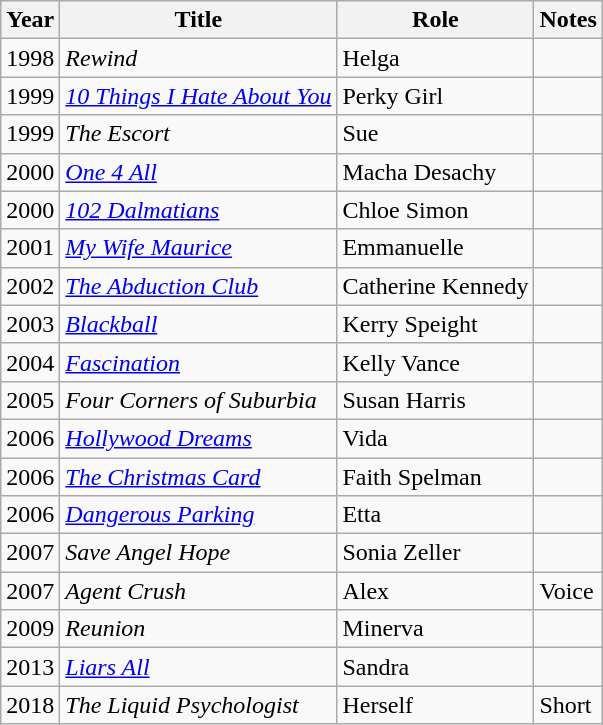<table class="wikitable sortable">
<tr>
<th>Year</th>
<th>Title</th>
<th>Role</th>
<th class="unsortable">Notes</th>
</tr>
<tr>
<td>1998</td>
<td><em>Rewind</em></td>
<td>Helga</td>
<td></td>
</tr>
<tr>
<td>1999</td>
<td><em><a href='#'>10 Things I Hate About You</a></em></td>
<td>Perky Girl</td>
<td></td>
</tr>
<tr>
<td>1999</td>
<td><em>The Escort</em></td>
<td>Sue</td>
<td></td>
</tr>
<tr>
<td>2000</td>
<td><em><a href='#'>One 4 All</a></em></td>
<td>Macha Desachy</td>
<td></td>
</tr>
<tr>
<td>2000</td>
<td><em><a href='#'>102 Dalmatians</a></em></td>
<td>Chloe Simon</td>
<td></td>
</tr>
<tr>
<td>2001</td>
<td><em><a href='#'>My Wife Maurice</a></em></td>
<td>Emmanuelle</td>
<td></td>
</tr>
<tr>
<td>2002</td>
<td><em><a href='#'>The Abduction Club</a></em></td>
<td>Catherine Kennedy</td>
<td></td>
</tr>
<tr>
<td>2003</td>
<td><em><a href='#'>Blackball</a></em></td>
<td>Kerry Speight</td>
<td></td>
</tr>
<tr>
<td>2004</td>
<td><em><a href='#'>Fascination</a></em></td>
<td>Kelly Vance</td>
<td></td>
</tr>
<tr>
<td>2005</td>
<td><em>Four Corners of Suburbia</em></td>
<td>Susan Harris</td>
<td></td>
</tr>
<tr>
<td>2006</td>
<td><em><a href='#'>Hollywood Dreams</a></em></td>
<td>Vida</td>
<td></td>
</tr>
<tr>
<td>2006</td>
<td><em><a href='#'>The Christmas Card</a></em></td>
<td>Faith Spelman</td>
<td></td>
</tr>
<tr>
<td>2006</td>
<td><em><a href='#'>Dangerous Parking</a></em></td>
<td>Etta</td>
<td></td>
</tr>
<tr>
<td>2007</td>
<td><em>Save Angel Hope</em></td>
<td>Sonia Zeller</td>
<td></td>
</tr>
<tr>
<td>2007</td>
<td><em>Agent Crush</em></td>
<td>Alex</td>
<td>Voice</td>
</tr>
<tr>
<td>2009</td>
<td><em>Reunion</em></td>
<td>Minerva</td>
<td></td>
</tr>
<tr>
<td>2013</td>
<td><em><a href='#'>Liars All</a></em></td>
<td>Sandra</td>
<td></td>
</tr>
<tr>
<td>2018</td>
<td><em>The Liquid Psychologist</em></td>
<td>Herself</td>
<td>Short</td>
</tr>
</table>
